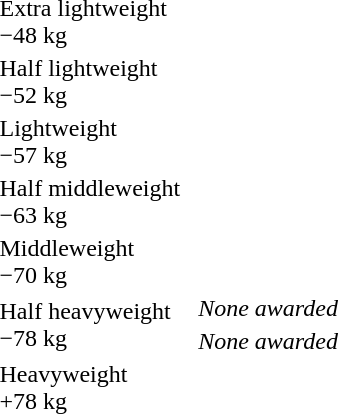<table>
<tr>
<td rowspan=2>Extra lightweight<br>−48 kg</td>
<td rowspan=2></td>
<td rowspan=2></td>
<td></td>
</tr>
<tr>
<td></td>
</tr>
<tr>
<td rowspan=2>Half lightweight<br>−52 kg</td>
<td rowspan=2></td>
<td rowspan=2></td>
<td></td>
</tr>
<tr>
<td></td>
</tr>
<tr>
<td rowspan=2>Lightweight<br>−57 kg</td>
<td rowspan=2></td>
<td rowspan=2></td>
<td></td>
</tr>
<tr>
<td></td>
</tr>
<tr>
<td rowspan=2>Half middleweight<br>−63 kg</td>
<td rowspan=2></td>
<td rowspan=2></td>
<td></td>
</tr>
<tr>
<td></td>
</tr>
<tr>
<td rowspan=2>Middleweight<br>−70 kg</td>
<td rowspan=2></td>
<td rowspan=2></td>
<td></td>
</tr>
<tr>
<td></td>
</tr>
<tr>
<td rowspan=2>Half heavyweight<br>−78 kg</td>
<td rowspan=2></td>
<td rowspan=2></td>
<td><em>None awarded</em></td>
</tr>
<tr>
<td><em>None awarded</em></td>
</tr>
<tr>
<td rowspan=2>Heavyweight<br>+78 kg</td>
<td rowspan=2></td>
<td rowspan=2></td>
<td></td>
</tr>
<tr>
<td></td>
</tr>
</table>
